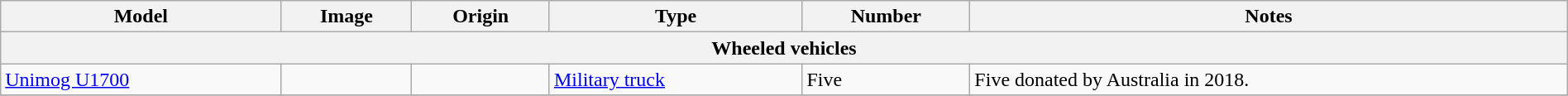<table class="wikitable" style="width:100%;">
<tr>
<th style="width:center;">Model</th>
<th style="width:center;">Image</th>
<th style="width:center;">Origin</th>
<th style="width:center;">Type</th>
<th style="width:center;">Number</th>
<th style="width:center;">Notes</th>
</tr>
<tr>
<th colspan="6">Wheeled vehicles</th>
</tr>
<tr>
<td><a href='#'>Unimog U1700</a></td>
<td></td>
<td></td>
<td><a href='#'>Military truck</a></td>
<td>Five</td>
<td>Five donated by Australia in 2018.</td>
</tr>
<tr>
</tr>
</table>
